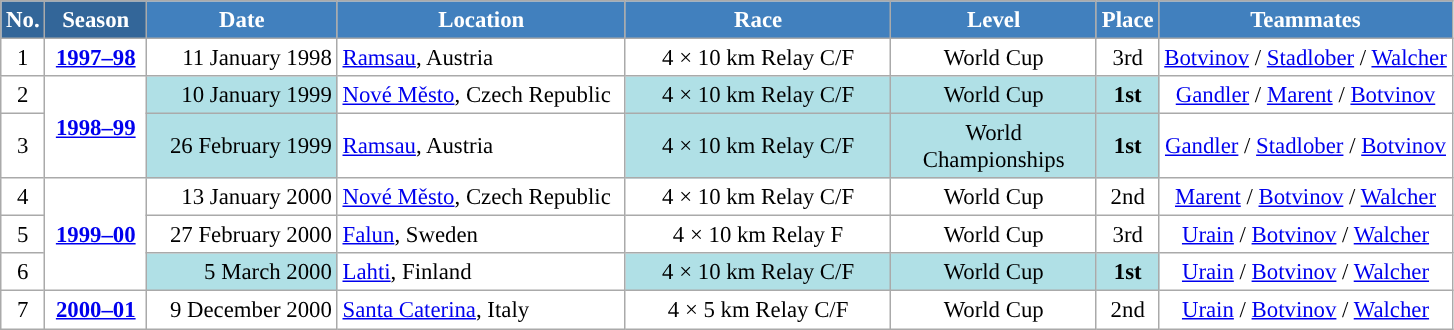<table class="wikitable sortable" style="font-size:95%; text-align:center; border:grey solid 1px; border-collapse:collapse; background:#ffffff;">
<tr style="background:#efefef;">
<th style="background-color:#369; color:white;">No.</th>
<th style="background-color:#369; color:white;">Season</th>
<th style="background-color:#4180be; color:white; width:120px;">Date</th>
<th style="background-color:#4180be; color:white; width:185px;">Location</th>
<th style="background-color:#4180be; color:white; width:170px;">Race</th>
<th style="background-color:#4180be; color:white; width:130px;">Level</th>
<th style="background-color:#4180be; color:white;">Place</th>
<th style="background-color:#4180be; color:white;">Teammates</th>
</tr>
<tr>
<td align=center>1</td>
<td rowspan=1 align=center><strong> <a href='#'>1997–98</a> </strong></td>
<td align=right>11 January 1998</td>
<td align=left> <a href='#'>Ramsau</a>, Austria</td>
<td>4 × 10 km Relay C/F</td>
<td>World Cup</td>
<td>3rd</td>
<td><a href='#'>Botvinov</a> / <a href='#'>Stadlober</a> / <a href='#'>Walcher</a></td>
</tr>
<tr>
<td align=center>2</td>
<td rowspan=2 align=center><strong><a href='#'>1998–99</a></strong></td>
<td bgcolor="#BOEOE6" align=right>10 January 1999</td>
<td align=left> <a href='#'>Nové Město</a>, Czech Republic</td>
<td bgcolor="#BOEOE6">4 × 10 km Relay C/F</td>
<td bgcolor="#BOEOE6">World Cup</td>
<td bgcolor="#BOEOE6"><strong>1st</strong></td>
<td><a href='#'>Gandler</a> / <a href='#'>Marent</a> / <a href='#'>Botvinov</a></td>
</tr>
<tr>
<td align=center>3</td>
<td bgcolor="#BOEOE6" align=right>26 February 1999</td>
<td align=left> <a href='#'>Ramsau</a>, Austria</td>
<td bgcolor="#BOEOE6">4 × 10 km Relay C/F</td>
<td bgcolor="#BOEOE6">World Championships</td>
<td bgcolor="#BOEOE6"><strong>1st</strong></td>
<td><a href='#'>Gandler</a> / <a href='#'>Stadlober</a> / <a href='#'>Botvinov</a></td>
</tr>
<tr>
<td align=center>4</td>
<td rowspan=3 align=center><strong> <a href='#'>1999–00</a> </strong></td>
<td align=right>13 January 2000</td>
<td align=left> <a href='#'>Nové Město</a>, Czech Republic</td>
<td>4 × 10 km Relay C/F</td>
<td>World Cup</td>
<td>2nd</td>
<td><a href='#'>Marent</a> / <a href='#'>Botvinov</a> / <a href='#'>Walcher</a></td>
</tr>
<tr>
<td align=center>5</td>
<td align=right>27 February 2000</td>
<td align=left> <a href='#'>Falun</a>, Sweden</td>
<td>4 × 10 km Relay F</td>
<td>World Cup</td>
<td>3rd</td>
<td><a href='#'>Urain</a> / <a href='#'>Botvinov</a> / <a href='#'>Walcher</a></td>
</tr>
<tr>
<td align=center>6</td>
<td bgcolor="#BOEOE6" align=right>5 March 2000</td>
<td align=left> <a href='#'>Lahti</a>, Finland</td>
<td bgcolor="#BOEOE6">4 × 10 km Relay C/F</td>
<td bgcolor="#BOEOE6">World Cup</td>
<td bgcolor="#BOEOE6"><strong>1st</strong></td>
<td><a href='#'>Urain</a> / <a href='#'>Botvinov</a> / <a href='#'>Walcher</a></td>
</tr>
<tr>
<td align=center>7</td>
<td rowspan=1 align=center><strong> <a href='#'>2000–01</a> </strong></td>
<td align=right>9 December 2000</td>
<td align=left> <a href='#'>Santa Caterina</a>, Italy</td>
<td>4 × 5 km Relay C/F</td>
<td>World Cup</td>
<td>2nd</td>
<td><a href='#'>Urain</a> / <a href='#'>Botvinov</a> / <a href='#'>Walcher</a></td>
</tr>
</table>
